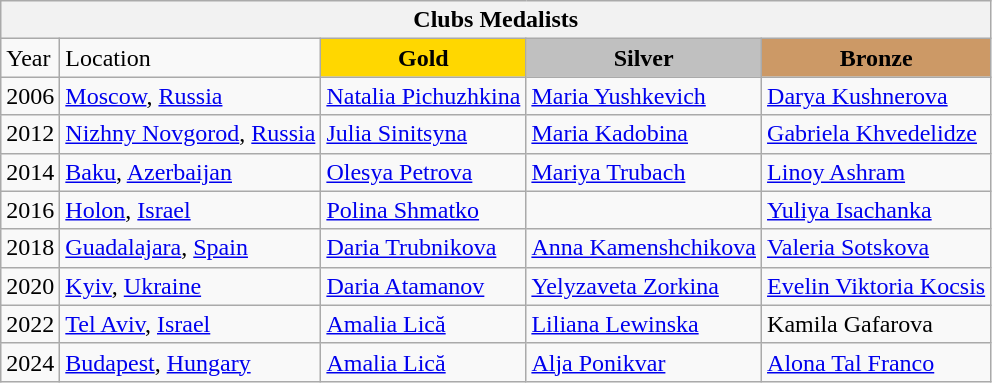<table class="wikitable">
<tr>
<th colspan=5 align="center"><strong>Clubs Medalists</strong></th>
</tr>
<tr>
<td>Year</td>
<td>Location</td>
<td style="text-align:center;background-color:gold;"><strong>Gold</strong></td>
<td style="text-align:center;background-color:silver;"><strong>Silver</strong></td>
<td style="text-align:center;background-color:#CC9966;"><strong>Bronze</strong></td>
</tr>
<tr>
<td>2006</td>
<td> <a href='#'>Moscow</a>, <a href='#'>Russia</a></td>
<td> <a href='#'>Natalia Pichuzhkina</a></td>
<td> <a href='#'>Maria Yushkevich</a></td>
<td> <a href='#'>Darya Kushnerova</a></td>
</tr>
<tr>
<td>2012</td>
<td> <a href='#'>Nizhny Novgorod</a>, <a href='#'>Russia</a></td>
<td> <a href='#'>Julia Sinitsyna</a></td>
<td> <a href='#'>Maria Kadobina</a></td>
<td> <a href='#'>Gabriela Khvedelidze</a></td>
</tr>
<tr>
<td>2014</td>
<td> <a href='#'>Baku</a>, <a href='#'>Azerbaijan</a></td>
<td> <a href='#'>Olesya Petrova</a></td>
<td> <a href='#'>Mariya Trubach</a></td>
<td> <a href='#'>Linoy Ashram</a></td>
</tr>
<tr>
<td>2016</td>
<td> <a href='#'>Holon</a>, <a href='#'>Israel</a></td>
<td> <a href='#'>Polina Shmatko</a></td>
<td></td>
<td> <a href='#'>Yuliya Isachanka</a></td>
</tr>
<tr>
<td>2018</td>
<td> <a href='#'>Guadalajara</a>, <a href='#'>Spain</a></td>
<td> <a href='#'>Daria Trubnikova</a></td>
<td> <a href='#'>Anna Kamenshchikova</a></td>
<td> <a href='#'>Valeria Sotskova</a></td>
</tr>
<tr>
<td>2020</td>
<td> <a href='#'>Kyiv</a>, <a href='#'>Ukraine</a></td>
<td> <a href='#'>Daria Atamanov</a></td>
<td> <a href='#'>Yelyzaveta Zorkina</a></td>
<td> <a href='#'>Evelin Viktoria Kocsis</a></td>
</tr>
<tr>
<td>2022</td>
<td> <a href='#'>Tel Aviv</a>, <a href='#'>Israel</a></td>
<td> <a href='#'>Amalia Lică</a></td>
<td> <a href='#'>Liliana Lewinska</a></td>
<td> Kamila Gafarova</td>
</tr>
<tr>
<td>2024</td>
<td> <a href='#'>Budapest</a>, <a href='#'>Hungary</a></td>
<td><a href='#'>Amalia Lică</a><br><small></small></td>
<td><a href='#'>Alja Ponikvar</a><br><small></small></td>
<td><a href='#'>Alona Tal Franco</a><br><small></small></td>
</tr>
</table>
